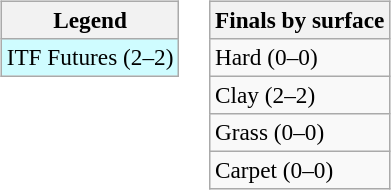<table>
<tr valign=top>
<td><br><table class=wikitable style=font-size:97%>
<tr>
<th>Legend</th>
</tr>
<tr bgcolor=cffcff>
<td>ITF Futures (2–2)</td>
</tr>
</table>
</td>
<td><br><table class=wikitable style=font-size:97%>
<tr>
<th>Finals by surface</th>
</tr>
<tr>
<td>Hard (0–0)</td>
</tr>
<tr>
<td>Clay (2–2)</td>
</tr>
<tr>
<td>Grass (0–0)</td>
</tr>
<tr>
<td>Carpet (0–0)</td>
</tr>
</table>
</td>
</tr>
</table>
